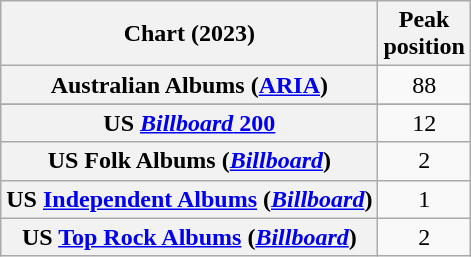<table class="wikitable sortable plainrowheaders" style="text-align:center;">
<tr>
<th scope="col">Chart (2023)</th>
<th scope="col">Peak<br>position</th>
</tr>
<tr>
<th scope="row">Australian Albums (<a href='#'>ARIA</a>)</th>
<td>88</td>
</tr>
<tr>
</tr>
<tr>
</tr>
<tr>
</tr>
<tr>
</tr>
<tr>
</tr>
<tr>
</tr>
<tr>
<th scope="row">US <a href='#'><em>Billboard</em> 200</a></th>
<td>12</td>
</tr>
<tr>
<th scope="row">US Folk Albums (<em><a href='#'>Billboard</a></em>)</th>
<td>2</td>
</tr>
<tr>
<th scope="row">US <a href='#'>Independent Albums</a> (<em><a href='#'>Billboard</a></em>)</th>
<td>1</td>
</tr>
<tr>
<th scope="row">US <a href='#'>Top Rock Albums</a> (<em><a href='#'>Billboard</a></em>)</th>
<td>2</td>
</tr>
</table>
